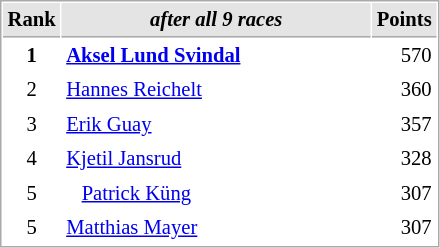<table cellspacing="1" cellpadding="3" style="border:1px solid #aaa; font-size:86%;">
<tr style="background:#e4e4e4;">
<th style="border-bottom:1px solid #aaa; width:10px;">Rank</th>
<th style="border-bottom:1px solid #aaa; width:200px;"><strong><em>after all 9 races</em></strong></th>
<th style="border-bottom:1px solid #aaa; width:20px;">Points</th>
</tr>
<tr>
<td style="text-align:center;"><strong>1</strong></td>
<td> <strong><a href='#'>Aksel Lund Svindal</a></strong></td>
<td align="right">570</td>
</tr>
<tr>
<td style="text-align:center;">2</td>
<td> <a href='#'>Hannes Reichelt</a></td>
<td align="right">360</td>
</tr>
<tr>
<td style="text-align:center;">3</td>
<td> <a href='#'>Erik Guay</a></td>
<td align="right">357</td>
</tr>
<tr>
<td style="text-align:center;">4</td>
<td> <a href='#'>Kjetil Jansrud</a></td>
<td align="right">328</td>
</tr>
<tr>
<td style="text-align:center;">5</td>
<td>   <a href='#'>Patrick Küng</a></td>
<td align="right">307</td>
</tr>
<tr>
<td style="text-align:center;">5</td>
<td> <a href='#'>Matthias Mayer</a></td>
<td align="right">307</td>
</tr>
</table>
